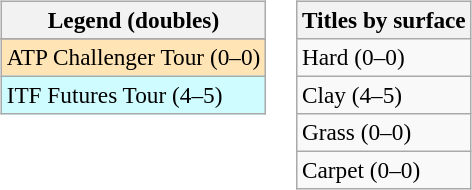<table>
<tr valign=top>
<td><br><table class=wikitable style=font-size:97%>
<tr>
<th>Legend (doubles)</th>
</tr>
<tr bgcolor=e5d1cb>
</tr>
<tr bgcolor=moccasin>
<td>ATP Challenger Tour (0–0)</td>
</tr>
<tr bgcolor=cffcff>
<td>ITF Futures Tour (4–5)</td>
</tr>
</table>
</td>
<td><br><table class=wikitable style=font-size:97%>
<tr>
<th>Titles by surface</th>
</tr>
<tr>
<td>Hard (0–0)</td>
</tr>
<tr>
<td>Clay (4–5)</td>
</tr>
<tr>
<td>Grass (0–0)</td>
</tr>
<tr>
<td>Carpet (0–0)</td>
</tr>
</table>
</td>
</tr>
</table>
